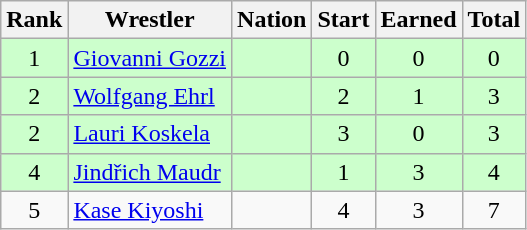<table class="wikitable sortable" style="text-align:center;">
<tr>
<th>Rank</th>
<th>Wrestler</th>
<th>Nation</th>
<th>Start</th>
<th>Earned</th>
<th>Total</th>
</tr>
<tr style="background:#cfc;">
<td>1</td>
<td align=left><a href='#'>Giovanni Gozzi</a></td>
<td align=left></td>
<td>0</td>
<td>0</td>
<td>0</td>
</tr>
<tr style="background:#cfc;">
<td>2</td>
<td align=left><a href='#'>Wolfgang Ehrl</a></td>
<td align=left></td>
<td>2</td>
<td>1</td>
<td>3</td>
</tr>
<tr style="background:#cfc;">
<td>2</td>
<td align=left><a href='#'>Lauri Koskela</a></td>
<td align=left></td>
<td>3</td>
<td>0</td>
<td>3</td>
</tr>
<tr style="background:#cfc;">
<td>4</td>
<td align=left><a href='#'>Jindřich Maudr</a></td>
<td align=left></td>
<td>1</td>
<td>3</td>
<td>4</td>
</tr>
<tr>
<td>5</td>
<td align=left><a href='#'>Kase Kiyoshi</a></td>
<td align=left></td>
<td>4</td>
<td>3</td>
<td>7</td>
</tr>
</table>
